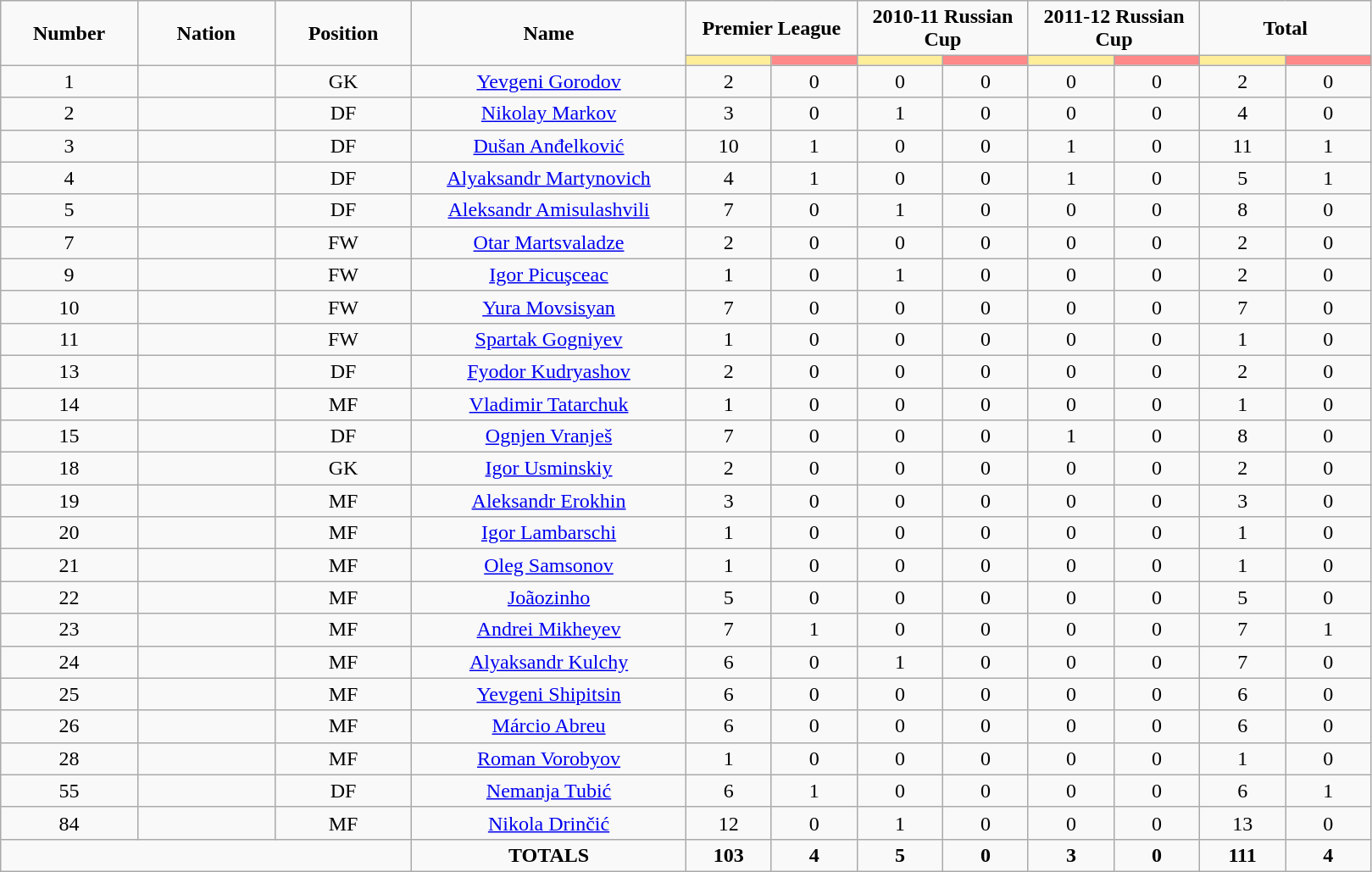<table class="wikitable" style="font-size: 100%; text-align: center;">
<tr>
<td rowspan="2" width="10%" align="center"><strong>Number</strong></td>
<td rowspan="2" width="10%" align="center"><strong>Nation</strong></td>
<td rowspan="2" width="10%" align="center"><strong>Position</strong></td>
<td rowspan="2" width="20%" align="center"><strong>Name</strong></td>
<td colspan="2" align="center"><strong>Premier League</strong></td>
<td colspan="2" align="center"><strong>2010-11 Russian Cup</strong></td>
<td colspan="2" align="center"><strong>2011-12 Russian Cup</strong></td>
<td colspan="2" align="center"><strong>Total</strong></td>
</tr>
<tr>
<th width=60 style="background: #FFEE99"></th>
<th width=60 style="background: #FF8888"></th>
<th width=60 style="background: #FFEE99"></th>
<th width=60 style="background: #FF8888"></th>
<th width=60 style="background: #FFEE99"></th>
<th width=60 style="background: #FF8888"></th>
<th width=60 style="background: #FFEE99"></th>
<th width=60 style="background: #FF8888"></th>
</tr>
<tr>
<td>1</td>
<td></td>
<td>GK</td>
<td><a href='#'>Yevgeni Gorodov</a></td>
<td>2</td>
<td>0</td>
<td>0</td>
<td>0</td>
<td>0</td>
<td>0</td>
<td>2</td>
<td>0</td>
</tr>
<tr>
<td>2</td>
<td></td>
<td>DF</td>
<td><a href='#'>Nikolay Markov</a></td>
<td>3</td>
<td>0</td>
<td>1</td>
<td>0</td>
<td>0</td>
<td>0</td>
<td>4</td>
<td>0</td>
</tr>
<tr>
<td>3</td>
<td></td>
<td>DF</td>
<td><a href='#'>Dušan Anđelković</a></td>
<td>10</td>
<td>1</td>
<td>0</td>
<td>0</td>
<td>1</td>
<td>0</td>
<td>11</td>
<td>1</td>
</tr>
<tr>
<td>4</td>
<td></td>
<td>DF</td>
<td><a href='#'>Alyaksandr Martynovich</a></td>
<td>4</td>
<td>1</td>
<td>0</td>
<td>0</td>
<td>1</td>
<td>0</td>
<td>5</td>
<td>1</td>
</tr>
<tr>
<td>5</td>
<td></td>
<td>DF</td>
<td><a href='#'>Aleksandr Amisulashvili</a></td>
<td>7</td>
<td>0</td>
<td>1</td>
<td>0</td>
<td>0</td>
<td>0</td>
<td>8</td>
<td>0</td>
</tr>
<tr>
<td>7</td>
<td></td>
<td>FW</td>
<td><a href='#'>Otar Martsvaladze</a></td>
<td>2</td>
<td>0</td>
<td>0</td>
<td>0</td>
<td>0</td>
<td>0</td>
<td>2</td>
<td>0</td>
</tr>
<tr>
<td>9</td>
<td></td>
<td>FW</td>
<td><a href='#'>Igor Picuşceac</a></td>
<td>1</td>
<td>0</td>
<td>1</td>
<td>0</td>
<td>0</td>
<td>0</td>
<td>2</td>
<td>0</td>
</tr>
<tr>
<td>10</td>
<td></td>
<td>FW</td>
<td><a href='#'>Yura Movsisyan</a></td>
<td>7</td>
<td>0</td>
<td>0</td>
<td>0</td>
<td>0</td>
<td>0</td>
<td>7</td>
<td>0</td>
</tr>
<tr>
<td>11</td>
<td></td>
<td>FW</td>
<td><a href='#'>Spartak Gogniyev</a></td>
<td>1</td>
<td>0</td>
<td>0</td>
<td>0</td>
<td>0</td>
<td>0</td>
<td>1</td>
<td>0</td>
</tr>
<tr>
<td>13</td>
<td></td>
<td>DF</td>
<td><a href='#'>Fyodor Kudryashov</a></td>
<td>2</td>
<td>0</td>
<td>0</td>
<td>0</td>
<td>0</td>
<td>0</td>
<td>2</td>
<td>0</td>
</tr>
<tr>
<td>14</td>
<td></td>
<td>MF</td>
<td><a href='#'>Vladimir Tatarchuk</a></td>
<td>1</td>
<td>0</td>
<td>0</td>
<td>0</td>
<td>0</td>
<td>0</td>
<td>1</td>
<td>0</td>
</tr>
<tr>
<td>15</td>
<td></td>
<td>DF</td>
<td><a href='#'>Ognjen Vranješ</a></td>
<td>7</td>
<td>0</td>
<td>0</td>
<td>0</td>
<td>1</td>
<td>0</td>
<td>8</td>
<td>0</td>
</tr>
<tr>
<td>18</td>
<td></td>
<td>GK</td>
<td><a href='#'>Igor Usminskiy</a></td>
<td>2</td>
<td>0</td>
<td>0</td>
<td>0</td>
<td>0</td>
<td>0</td>
<td>2</td>
<td>0</td>
</tr>
<tr>
<td>19</td>
<td></td>
<td>MF</td>
<td><a href='#'>Aleksandr Erokhin</a></td>
<td>3</td>
<td>0</td>
<td>0</td>
<td>0</td>
<td>0</td>
<td>0</td>
<td>3</td>
<td>0</td>
</tr>
<tr>
<td>20</td>
<td></td>
<td>MF</td>
<td><a href='#'>Igor Lambarschi</a></td>
<td>1</td>
<td>0</td>
<td>0</td>
<td>0</td>
<td>0</td>
<td>0</td>
<td>1</td>
<td>0</td>
</tr>
<tr>
<td>21</td>
<td></td>
<td>MF</td>
<td><a href='#'>Oleg Samsonov</a></td>
<td>1</td>
<td>0</td>
<td>0</td>
<td>0</td>
<td>0</td>
<td>0</td>
<td>1</td>
<td>0</td>
</tr>
<tr>
<td>22</td>
<td></td>
<td>MF</td>
<td><a href='#'>Joãozinho</a></td>
<td>5</td>
<td>0</td>
<td>0</td>
<td>0</td>
<td>0</td>
<td>0</td>
<td>5</td>
<td>0</td>
</tr>
<tr>
<td>23</td>
<td></td>
<td>MF</td>
<td><a href='#'>Andrei Mikheyev</a></td>
<td>7</td>
<td>1</td>
<td>0</td>
<td>0</td>
<td>0</td>
<td>0</td>
<td>7</td>
<td>1</td>
</tr>
<tr>
<td>24</td>
<td></td>
<td>MF</td>
<td><a href='#'>Alyaksandr Kulchy</a></td>
<td>6</td>
<td>0</td>
<td>1</td>
<td>0</td>
<td>0</td>
<td>0</td>
<td>7</td>
<td>0</td>
</tr>
<tr>
<td>25</td>
<td></td>
<td>MF</td>
<td><a href='#'>Yevgeni Shipitsin</a></td>
<td>6</td>
<td>0</td>
<td>0</td>
<td>0</td>
<td>0</td>
<td>0</td>
<td>6</td>
<td>0</td>
</tr>
<tr>
<td>26</td>
<td></td>
<td>MF</td>
<td><a href='#'>Márcio Abreu</a></td>
<td>6</td>
<td>0</td>
<td>0</td>
<td>0</td>
<td>0</td>
<td>0</td>
<td>6</td>
<td>0</td>
</tr>
<tr>
<td>28</td>
<td></td>
<td>MF</td>
<td><a href='#'>Roman Vorobyov</a></td>
<td>1</td>
<td>0</td>
<td>0</td>
<td>0</td>
<td>0</td>
<td>0</td>
<td>1</td>
<td>0</td>
</tr>
<tr>
<td>55</td>
<td></td>
<td>DF</td>
<td><a href='#'>Nemanja Tubić</a></td>
<td>6</td>
<td>1</td>
<td>0</td>
<td>0</td>
<td>0</td>
<td>0</td>
<td>6</td>
<td>1</td>
</tr>
<tr>
<td>84</td>
<td></td>
<td>MF</td>
<td><a href='#'>Nikola Drinčić</a></td>
<td>12</td>
<td>0</td>
<td>1</td>
<td>0</td>
<td>0</td>
<td>0</td>
<td>13</td>
<td>0</td>
</tr>
<tr>
<td colspan="3"></td>
<td><strong>TOTALS</strong></td>
<td><strong>103</strong></td>
<td><strong>4</strong></td>
<td><strong>5</strong></td>
<td><strong>0</strong></td>
<td><strong>3</strong></td>
<td><strong>0</strong></td>
<td><strong>111</strong></td>
<td><strong>4</strong></td>
</tr>
</table>
